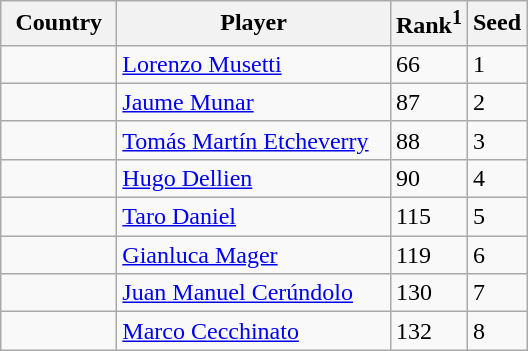<table class="sortable wikitable">
<tr>
<th width="70">Country</th>
<th width="175">Player</th>
<th>Rank<sup>1</sup></th>
<th>Seed</th>
</tr>
<tr>
<td></td>
<td><a href='#'>Lorenzo Musetti</a></td>
<td>66</td>
<td>1</td>
</tr>
<tr>
<td></td>
<td><a href='#'>Jaume Munar</a></td>
<td>87</td>
<td>2</td>
</tr>
<tr>
<td></td>
<td><a href='#'>Tomás Martín Etcheverry</a></td>
<td>88</td>
<td>3</td>
</tr>
<tr>
<td></td>
<td><a href='#'>Hugo Dellien</a></td>
<td>90</td>
<td>4</td>
</tr>
<tr>
<td></td>
<td><a href='#'>Taro Daniel</a></td>
<td>115</td>
<td>5</td>
</tr>
<tr>
<td></td>
<td><a href='#'>Gianluca Mager</a></td>
<td>119</td>
<td>6</td>
</tr>
<tr>
<td></td>
<td><a href='#'>Juan Manuel Cerúndolo</a></td>
<td>130</td>
<td>7</td>
</tr>
<tr>
<td></td>
<td><a href='#'>Marco Cecchinato</a></td>
<td>132</td>
<td>8</td>
</tr>
</table>
